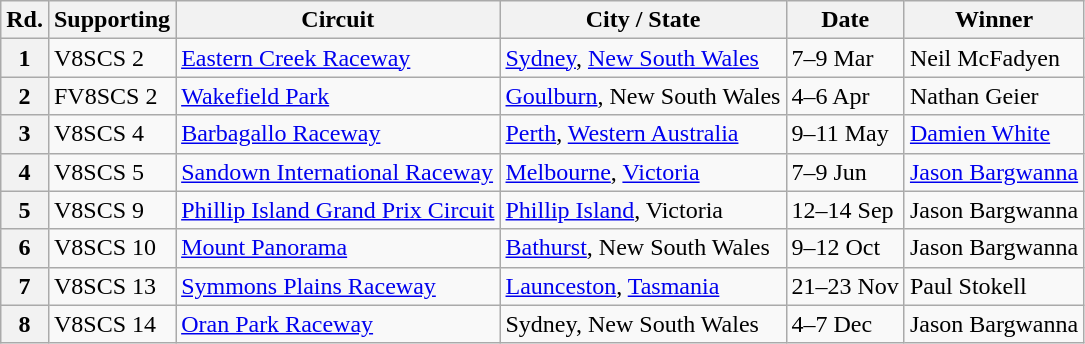<table class="wikitable">
<tr>
<th>Rd.</th>
<th>Supporting</th>
<th>Circuit</th>
<th>City / State</th>
<th>Date</th>
<th>Winner</th>
</tr>
<tr>
<th>1</th>
<td>V8SCS 2</td>
<td><a href='#'>Eastern Creek Raceway</a></td>
<td><a href='#'>Sydney</a>, <a href='#'>New South Wales</a></td>
<td>7–9 Mar</td>
<td>Neil McFadyen</td>
</tr>
<tr>
<th>2</th>
<td>FV8SCS 2</td>
<td><a href='#'>Wakefield Park</a></td>
<td><a href='#'>Goulburn</a>, New South Wales</td>
<td>4–6 Apr</td>
<td>Nathan Geier</td>
</tr>
<tr>
<th>3</th>
<td>V8SCS 4</td>
<td><a href='#'>Barbagallo Raceway</a></td>
<td><a href='#'>Perth</a>, <a href='#'>Western Australia</a></td>
<td>9–11 May</td>
<td><a href='#'>Damien White</a></td>
</tr>
<tr>
<th>4</th>
<td>V8SCS 5</td>
<td><a href='#'>Sandown International Raceway</a></td>
<td><a href='#'>Melbourne</a>, <a href='#'>Victoria</a></td>
<td>7–9 Jun</td>
<td><a href='#'>Jason Bargwanna</a></td>
</tr>
<tr>
<th>5</th>
<td>V8SCS 9</td>
<td><a href='#'>Phillip Island Grand Prix Circuit</a></td>
<td><a href='#'>Phillip Island</a>, Victoria</td>
<td>12–14 Sep</td>
<td>Jason Bargwanna</td>
</tr>
<tr>
<th>6</th>
<td>V8SCS 10</td>
<td><a href='#'>Mount Panorama</a></td>
<td><a href='#'>Bathurst</a>, New South Wales</td>
<td>9–12 Oct</td>
<td>Jason Bargwanna</td>
</tr>
<tr>
<th>7</th>
<td>V8SCS 13</td>
<td><a href='#'>Symmons Plains Raceway</a></td>
<td><a href='#'>Launceston</a>, <a href='#'>Tasmania</a></td>
<td>21–23 Nov</td>
<td>Paul Stokell</td>
</tr>
<tr>
<th>8</th>
<td>V8SCS 14</td>
<td><a href='#'>Oran Park Raceway</a></td>
<td>Sydney, New South Wales</td>
<td>4–7 Dec</td>
<td>Jason Bargwanna</td>
</tr>
</table>
